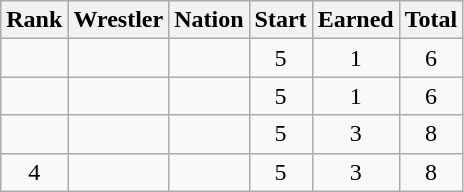<table class="wikitable sortable" style="text-align:center;">
<tr>
<th>Rank</th>
<th>Wrestler</th>
<th>Nation</th>
<th>Start</th>
<th>Earned</th>
<th>Total</th>
</tr>
<tr>
<td></td>
<td align=left></td>
<td align=left></td>
<td>5</td>
<td>1</td>
<td>6</td>
</tr>
<tr>
<td></td>
<td align=left></td>
<td align=left></td>
<td>5</td>
<td>1</td>
<td>6</td>
</tr>
<tr>
<td></td>
<td align=left></td>
<td align=left></td>
<td>5</td>
<td>3</td>
<td>8</td>
</tr>
<tr>
<td>4</td>
<td align=left></td>
<td align=left></td>
<td>5</td>
<td>3</td>
<td>8</td>
</tr>
</table>
